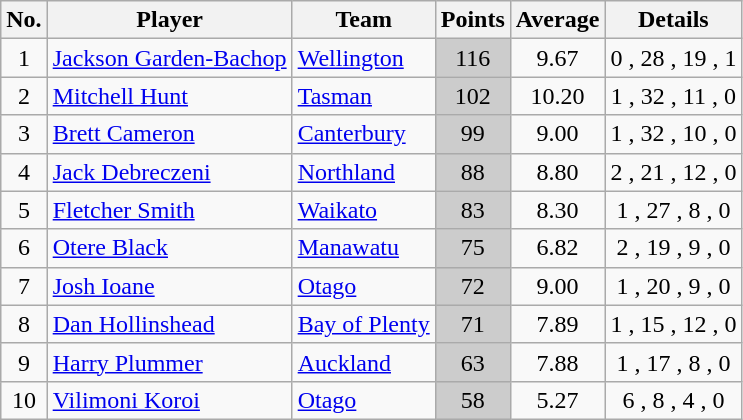<table class="wikitable" style="text-align:center">
<tr>
<th>No.</th>
<th>Player</th>
<th>Team</th>
<th>Points</th>
<th>Average</th>
<th>Details</th>
</tr>
<tr>
<td>1</td>
<td style="text-align:left"><a href='#'>Jackson Garden-Bachop</a></td>
<td style="text-align:left"><a href='#'>Wellington</a></td>
<td style="background:#ccc">116</td>
<td>9.67</td>
<td>0 , 28 , 19 , 1 </td>
</tr>
<tr>
<td>2</td>
<td style="text-align:left"><a href='#'>Mitchell Hunt</a></td>
<td style="text-align:left"><a href='#'>Tasman</a></td>
<td style="background:#ccc">102</td>
<td>10.20</td>
<td>1 , 32 , 11 , 0 </td>
</tr>
<tr>
<td>3</td>
<td style="text-align:left"><a href='#'>Brett Cameron</a></td>
<td style="text-align:left"><a href='#'>Canterbury</a></td>
<td style="background:#ccc">99</td>
<td>9.00</td>
<td>1 , 32 , 10 , 0 </td>
</tr>
<tr>
<td>4</td>
<td style="text-align:left"><a href='#'>Jack Debreczeni</a></td>
<td style="text-align:left"><a href='#'>Northland</a></td>
<td style="background:#ccc">88</td>
<td>8.80</td>
<td>2 , 21 , 12 , 0 </td>
</tr>
<tr>
<td>5</td>
<td style="text-align:left"><a href='#'>Fletcher Smith</a></td>
<td style="text-align:left"><a href='#'>Waikato</a></td>
<td style="background:#ccc">83</td>
<td>8.30</td>
<td>1 , 27 , 8 , 0 </td>
</tr>
<tr>
<td>6</td>
<td style="text-align:left"><a href='#'>Otere Black</a></td>
<td style="text-align:left"><a href='#'>Manawatu</a></td>
<td style="background:#ccc">75</td>
<td>6.82</td>
<td>2 , 19 , 9 , 0 </td>
</tr>
<tr>
<td>7</td>
<td style="text-align:left"><a href='#'>Josh Ioane</a></td>
<td style="text-align:left"><a href='#'>Otago</a></td>
<td style="background:#ccc">72</td>
<td>9.00</td>
<td>1 , 20 , 9 , 0 </td>
</tr>
<tr>
<td>8</td>
<td style="text-align:left"><a href='#'>Dan Hollinshead</a></td>
<td style="text-align:left"><a href='#'>Bay of Plenty</a></td>
<td style="background:#ccc">71</td>
<td>7.89</td>
<td>1 , 15 , 12 , 0 </td>
</tr>
<tr>
<td>9</td>
<td style="text-align:left"><a href='#'>Harry Plummer</a></td>
<td style="text-align:left"><a href='#'>Auckland</a></td>
<td style="background:#ccc">63</td>
<td>7.88</td>
<td>1 , 17 , 8 , 0 </td>
</tr>
<tr>
<td>10</td>
<td style="text-align:left"><a href='#'>Vilimoni Koroi</a></td>
<td style="text-align:left"><a href='#'>Otago</a></td>
<td style="background:#ccc">58</td>
<td>5.27</td>
<td>6 , 8 , 4 , 0 </td>
</tr>
</table>
